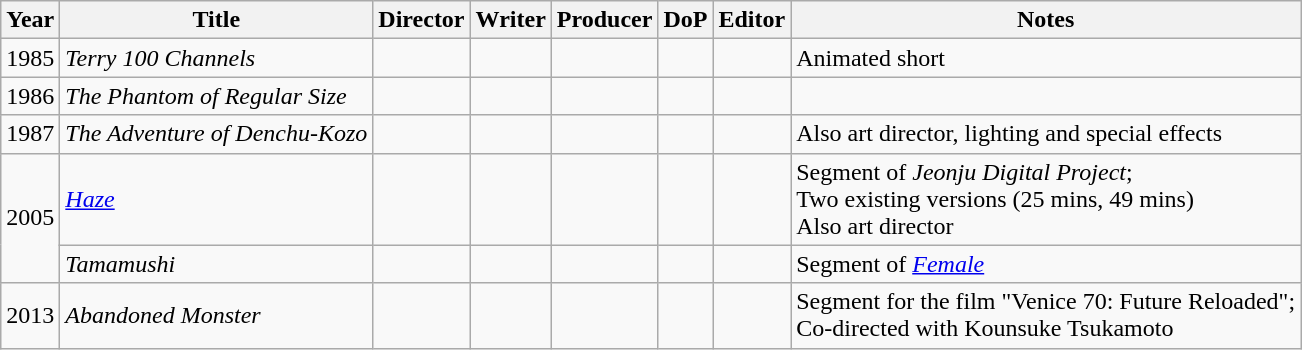<table class="wikitable">
<tr>
<th>Year</th>
<th>Title</th>
<th>Director</th>
<th>Writer</th>
<th>Producer</th>
<th>DoP</th>
<th>Editor</th>
<th>Notes</th>
</tr>
<tr>
<td>1985</td>
<td><em>Terry 100 Channels</em></td>
<td></td>
<td></td>
<td></td>
<td></td>
<td></td>
<td>Animated short</td>
</tr>
<tr>
<td>1986</td>
<td><em>The Phantom of Regular Size</em></td>
<td></td>
<td></td>
<td></td>
<td></td>
<td></td>
<td></td>
</tr>
<tr>
<td>1987</td>
<td><em>The Adventure of Denchu-Kozo</em></td>
<td></td>
<td></td>
<td></td>
<td></td>
<td></td>
<td>Also art director, lighting and special effects</td>
</tr>
<tr>
<td rowspan=2>2005</td>
<td><em><a href='#'>Haze</a></em></td>
<td></td>
<td></td>
<td></td>
<td></td>
<td></td>
<td>Segment of <em>Jeonju Digital Project</em>;<br>Two existing versions (25 mins, 49 mins)<br>Also art director</td>
</tr>
<tr>
<td><em>Tamamushi</em></td>
<td></td>
<td></td>
<td></td>
<td></td>
<td></td>
<td>Segment of <em><a href='#'>Female</a></em></td>
</tr>
<tr>
<td>2013</td>
<td><em>Abandoned Monster</em></td>
<td></td>
<td></td>
<td></td>
<td></td>
<td></td>
<td>Segment for the film "Venice 70: Future Reloaded";<br>Co-directed with Kounsuke Tsukamoto</td>
</tr>
</table>
